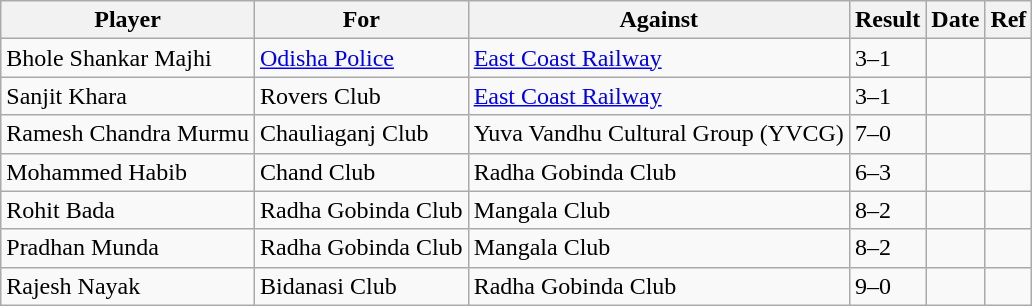<table class="wikitable">
<tr>
<th>Player</th>
<th>For</th>
<th>Against</th>
<th style="text-align:center">Result</th>
<th>Date</th>
<th>Ref</th>
</tr>
<tr>
<td> Bhole Shankar Majhi</td>
<td><a href='#'>Odisha Police</a></td>
<td><a href='#'>East Coast Railway</a></td>
<td>3–1</td>
<td></td>
<td></td>
</tr>
<tr>
<td> Sanjit Khara</td>
<td>Rovers Club</td>
<td><a href='#'>East Coast Railway</a></td>
<td>3–1</td>
<td></td>
<td></td>
</tr>
<tr>
<td> Ramesh Chandra Murmu</td>
<td>Chauliaganj Club</td>
<td>Yuva Vandhu Cultural Group (YVCG)</td>
<td>7–0</td>
<td></td>
<td></td>
</tr>
<tr>
<td> Mohammed Habib</td>
<td>Chand Club</td>
<td>Radha Gobinda Club</td>
<td>6–3</td>
<td></td>
<td></td>
</tr>
<tr>
<td> Rohit Bada</td>
<td>Radha Gobinda Club</td>
<td>Mangala Club</td>
<td>8–2</td>
<td></td>
<td></td>
</tr>
<tr>
<td> Pradhan Munda</td>
<td>Radha Gobinda Club</td>
<td>Mangala Club</td>
<td>8–2</td>
<td></td>
<td></td>
</tr>
<tr>
<td> Rajesh Nayak</td>
<td>Bidanasi Club</td>
<td>Radha Gobinda Club</td>
<td>9–0</td>
<td></td>
<td></td>
</tr>
</table>
